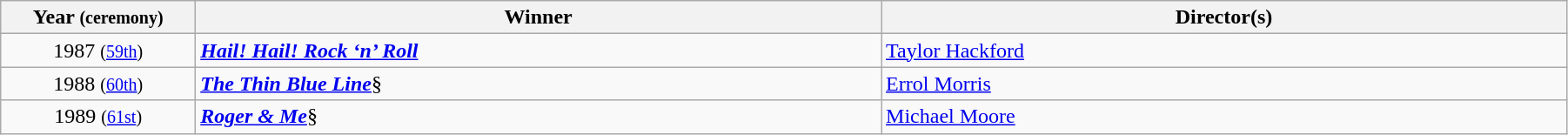<table class="wikitable" style="width:95%;" cellpadding="5">
<tr>
<th style="width:80px;"><strong>Year <small>(ceremony)</small></strong></th>
<th style="width:300px;"><strong>Winner</strong></th>
<th style="width:300px;"><strong>Director(s)</strong></th>
</tr>
<tr>
<td style="text-align:center;">1987 <small>(<a href='#'>59th</a>)</small></td>
<td><strong><em><a href='#'>Hail! Hail! Rock ‘n’ Roll</a></em></strong></td>
<td><a href='#'>Taylor Hackford</a></td>
</tr>
<tr>
<td style="text-align:center;">1988 <small>(<a href='#'>60th</a>)</small></td>
<td><strong><em><a href='#'>The Thin Blue Line</a></em></strong>§</td>
<td><a href='#'>Errol Morris</a></td>
</tr>
<tr>
<td style="text-align:center;">1989 <small>(<a href='#'>61st</a>)</small></td>
<td><strong><em><a href='#'>Roger & Me</a></em></strong>§</td>
<td><a href='#'>Michael Moore</a></td>
</tr>
</table>
